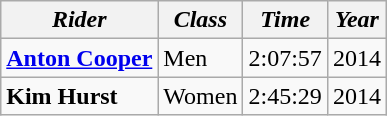<table class="wikitable">
<tr>
<th><em>Rider</em></th>
<th><em>Class</em></th>
<th><em>Time</em></th>
<th><em>Year</em></th>
</tr>
<tr>
<td><strong><a href='#'>Anton Cooper</a></strong></td>
<td>Men</td>
<td align="left">2:07:57</td>
<td>2014</td>
</tr>
<tr>
<td><strong>Kim Hurst</strong></td>
<td>Women</td>
<td align="left">2:45:29</td>
<td>2014</td>
</tr>
</table>
